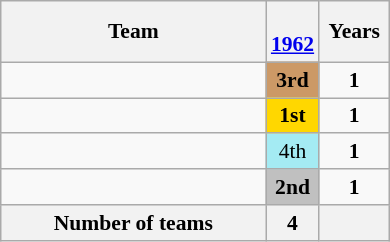<table class="wikitable" style="text-align:center; font-size:90%">
<tr>
<th width=170>Team</th>
<th width=25><br><a href='#'>1962</a></th>
<th width=40>Years</th>
</tr>
<tr>
<td align=left></td>
<td bgcolor=cc9966><strong>3rd</strong></td>
<td><strong>1</strong></td>
</tr>
<tr>
<td align=left></td>
<td bgcolor=gold><strong>1st</strong></td>
<td><strong>1</strong></td>
</tr>
<tr>
<td align=left></td>
<td bgcolor=A4EBF3>4th</td>
<td><strong>1</strong></td>
</tr>
<tr>
<td align=left></td>
<td bgcolor=silver><strong>2nd</strong></td>
<td><strong>1</strong></td>
</tr>
<tr>
<th>Number of teams</th>
<th>4</th>
<th></th>
</tr>
</table>
